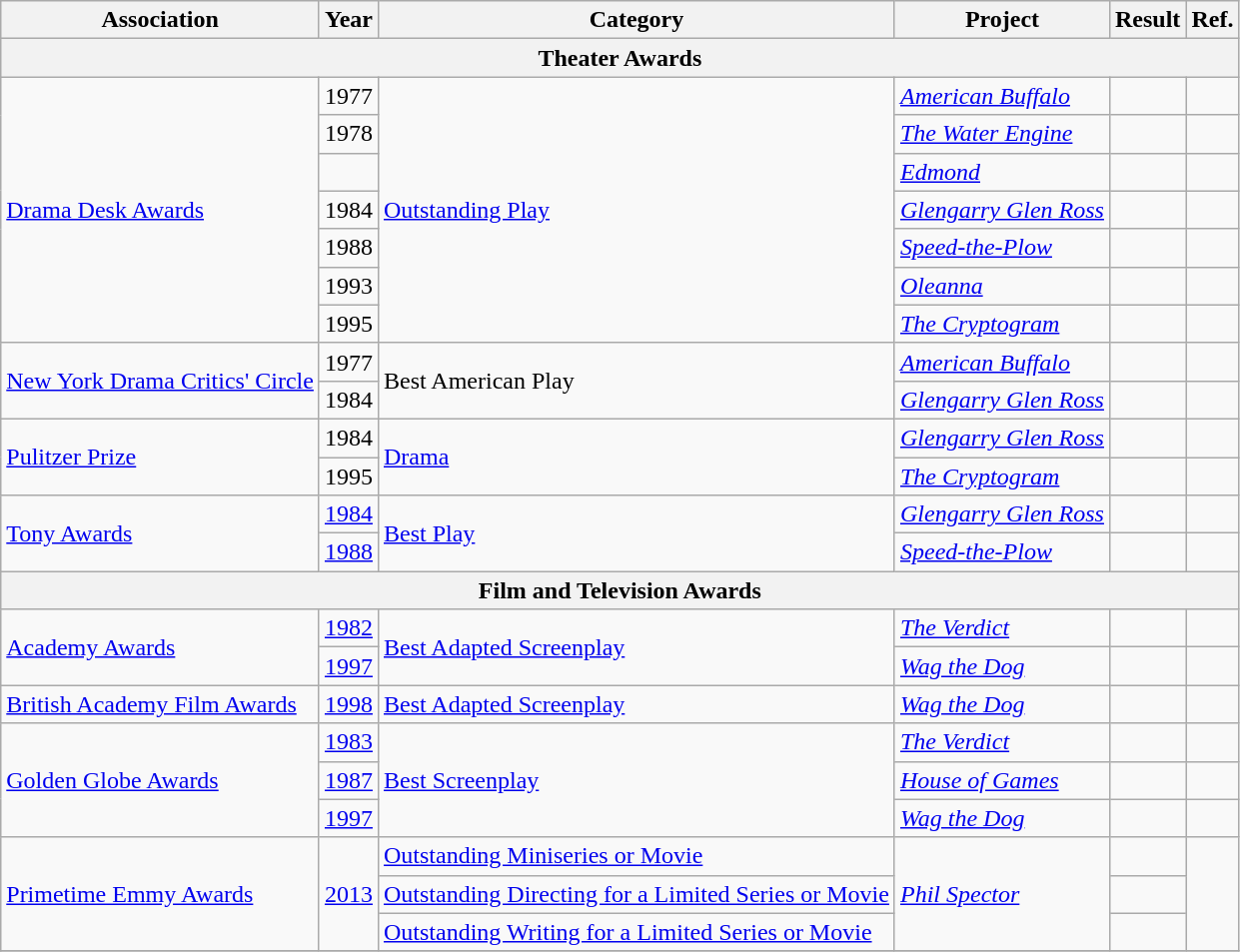<table class="wikitable">
<tr>
<th>Association</th>
<th>Year</th>
<th>Category</th>
<th>Project</th>
<th>Result</th>
<th>Ref.</th>
</tr>
<tr>
<th colspan=6>Theater Awards</th>
</tr>
<tr>
<td rowspan=7><a href='#'>Drama Desk Awards</a></td>
<td>1977</td>
<td rowspan=7><a href='#'>Outstanding Play</a></td>
<td><em><a href='#'>American Buffalo</a></em></td>
<td></td>
<td></td>
</tr>
<tr>
<td>1978</td>
<td><em><a href='#'>The Water Engine</a></em></td>
<td></td>
<td></td>
</tr>
<tr>
<td></td>
<td><em><a href='#'>Edmond</a></em></td>
<td></td>
<td></td>
</tr>
<tr>
<td>1984</td>
<td><em><a href='#'>Glengarry Glen Ross</a></em></td>
<td></td>
<td></td>
</tr>
<tr>
<td>1988</td>
<td><em><a href='#'>Speed-the-Plow</a></em></td>
<td></td>
<td></td>
</tr>
<tr>
<td>1993</td>
<td><em><a href='#'>Oleanna</a></em></td>
<td></td>
<td></td>
</tr>
<tr>
<td>1995</td>
<td><em><a href='#'>The Cryptogram</a></em></td>
<td></td>
<td></td>
</tr>
<tr>
<td rowspan=2><a href='#'>New York Drama Critics' Circle</a></td>
<td>1977</td>
<td rowspan=2>Best American Play</td>
<td><em><a href='#'>American Buffalo</a></em></td>
<td></td>
<td></td>
</tr>
<tr>
<td>1984</td>
<td><em><a href='#'>Glengarry Glen Ross</a></em></td>
<td></td>
<td></td>
</tr>
<tr>
<td rowspan=2><a href='#'>Pulitzer Prize</a></td>
<td>1984</td>
<td rowspan=2><a href='#'>Drama</a></td>
<td><em><a href='#'>Glengarry Glen Ross</a></em></td>
<td></td>
<td></td>
</tr>
<tr>
<td>1995</td>
<td><em><a href='#'>The Cryptogram</a></em></td>
<td></td>
<td></td>
</tr>
<tr>
<td rowspan=2><a href='#'>Tony Awards</a></td>
<td><a href='#'>1984</a></td>
<td rowspan=2><a href='#'>Best Play</a></td>
<td><em><a href='#'>Glengarry Glen Ross</a></em></td>
<td></td>
<td></td>
</tr>
<tr>
<td><a href='#'>1988</a></td>
<td><em><a href='#'>Speed-the-Plow</a></em></td>
<td></td>
<td></td>
</tr>
<tr>
<th colspan=6>Film and Television Awards</th>
</tr>
<tr>
<td rowspan=2><a href='#'>Academy Awards</a></td>
<td><a href='#'>1982</a></td>
<td rowspan=2><a href='#'>Best Adapted Screenplay</a></td>
<td><em><a href='#'>The Verdict</a></em></td>
<td></td>
<td></td>
</tr>
<tr>
<td><a href='#'>1997</a></td>
<td><em><a href='#'>Wag the Dog</a></em></td>
<td></td>
<td></td>
</tr>
<tr>
<td><a href='#'>British Academy Film Awards</a></td>
<td><a href='#'>1998</a></td>
<td><a href='#'>Best Adapted Screenplay</a></td>
<td><em><a href='#'>Wag the Dog</a></em></td>
<td></td>
<td></td>
</tr>
<tr>
<td rowspan=3><a href='#'>Golden Globe Awards</a></td>
<td><a href='#'>1983</a></td>
<td rowspan="3"><a href='#'>Best Screenplay</a></td>
<td><em><a href='#'>The Verdict</a></em></td>
<td></td>
<td></td>
</tr>
<tr>
<td><a href='#'>1987</a></td>
<td><em><a href='#'>House of Games</a></em></td>
<td></td>
<td></td>
</tr>
<tr>
<td><a href='#'>1997</a></td>
<td><em><a href='#'>Wag the Dog</a></em></td>
<td></td>
<td></td>
</tr>
<tr>
<td rowspan=3><a href='#'>Primetime Emmy Awards</a></td>
<td rowspan="3"><a href='#'>2013</a></td>
<td><a href='#'>Outstanding Miniseries or Movie</a></td>
<td rowspan="3"><em><a href='#'>Phil Spector</a></em></td>
<td></td>
<td rowspan=3></td>
</tr>
<tr>
<td><a href='#'>Outstanding Directing for a Limited Series or Movie</a></td>
<td></td>
</tr>
<tr>
<td><a href='#'>Outstanding Writing for a Limited Series or Movie</a></td>
<td></td>
</tr>
<tr>
</tr>
</table>
